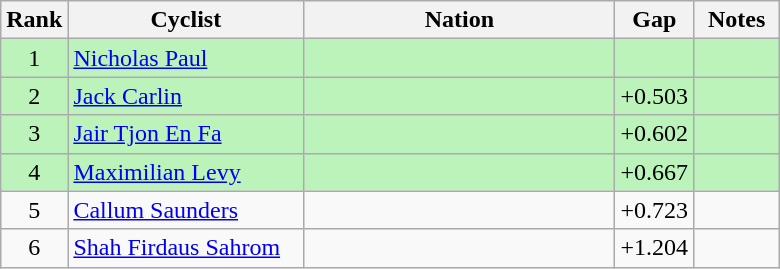<table class="wikitable" style="text-align:center">
<tr>
<th width=30>Rank</th>
<th width=150>Cyclist</th>
<th width=200>Nation</th>
<th width=30>Gap</th>
<th width=50>Notes</th>
</tr>
<tr bgcolor=#bbf3bb>
<td>1</td>
<td align=left><a href='#'>Nicholas Paul</a></td>
<td align=left></td>
<td></td>
<td></td>
</tr>
<tr bgcolor=#bbf3bb>
<td>2</td>
<td align=left><a href='#'>Jack Carlin</a></td>
<td align=left></td>
<td>+0.503</td>
<td></td>
</tr>
<tr bgcolor=#bbf3bb>
<td>3</td>
<td align=left><a href='#'>Jair Tjon En Fa</a></td>
<td align=left></td>
<td>+0.602</td>
<td></td>
</tr>
<tr bgcolor=#bbf3bb>
<td>4</td>
<td align=left><a href='#'>Maximilian Levy</a></td>
<td align=left></td>
<td>+0.667</td>
<td></td>
</tr>
<tr>
<td>5</td>
<td align=left><a href='#'>Callum Saunders</a></td>
<td align=left></td>
<td>+0.723</td>
<td></td>
</tr>
<tr>
<td>6</td>
<td align=left><a href='#'>Shah Firdaus Sahrom</a></td>
<td align=left></td>
<td>+1.204</td>
<td></td>
</tr>
</table>
